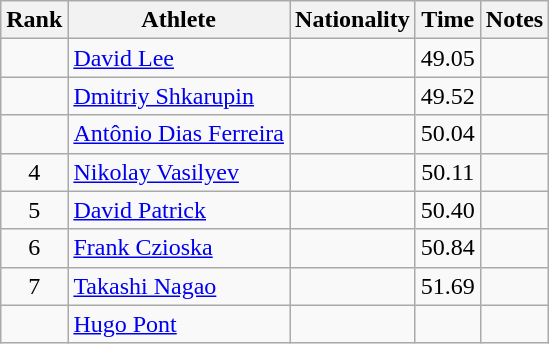<table class="wikitable sortable" style="text-align:center">
<tr>
<th>Rank</th>
<th>Athlete</th>
<th>Nationality</th>
<th>Time</th>
<th>Notes</th>
</tr>
<tr>
<td></td>
<td align=left><a href='#'>David Lee</a></td>
<td align=left></td>
<td>49.05</td>
<td></td>
</tr>
<tr>
<td></td>
<td align=left><a href='#'>Dmitriy Shkarupin</a></td>
<td align=left></td>
<td>49.52</td>
<td></td>
</tr>
<tr>
<td></td>
<td align=left><a href='#'>Antônio Dias Ferreira</a></td>
<td align=left></td>
<td>50.04</td>
<td></td>
</tr>
<tr>
<td>4</td>
<td align=left><a href='#'>Nikolay Vasilyev</a></td>
<td align=left></td>
<td>50.11</td>
<td></td>
</tr>
<tr>
<td>5</td>
<td align=left><a href='#'>David Patrick</a></td>
<td align=left></td>
<td>50.40</td>
<td></td>
</tr>
<tr>
<td>6</td>
<td align=left><a href='#'>Frank Czioska</a></td>
<td align=left></td>
<td>50.84</td>
<td></td>
</tr>
<tr>
<td>7</td>
<td align=left><a href='#'>Takashi Nagao</a></td>
<td align=left></td>
<td>51.69</td>
<td></td>
</tr>
<tr>
<td></td>
<td align=left><a href='#'>Hugo Pont</a></td>
<td align=left></td>
<td></td>
<td></td>
</tr>
</table>
